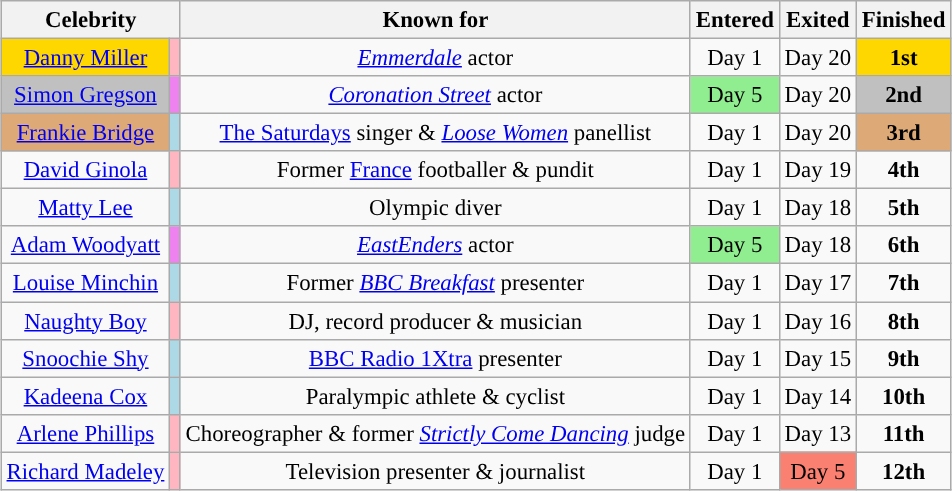<table class=wikitable sortable" style="text-align: center; white-space:nowrap; margin:auto; font-size:95.2%">
<tr>
<th style="width:27% scope="col" colspan=2>Celebrity</th>
<th style="width:49% scope="col">Known for</th>
<th style="width:8% scope="col">Entered</th>
<th style="width:8% scope="col">Exited</th>
<th style="width:8% scope="col">Finished</th>
</tr>
<tr>
<td style="background:gold"><a href='#'>Danny Miller</a></td>
<td style=background:lightpink></td>
<td><em><a href='#'>Emmerdale</a></em> actor</td>
<td>Day 1</td>
<td>Day 20</td>
<td style="background:gold"><strong>1st</strong></td>
</tr>
<tr>
<td style="background:silver"><a href='#'>Simon Gregson</a></td>
<td style=background:violet></td>
<td><em><a href='#'>Coronation Street</a></em> actor</td>
<td style="background:lightgreen">Day 5</td>
<td>Day 20</td>
<td style="background:silver"><strong>2nd</strong></td>
</tr>
<tr>
<td style="background:#da7"><a href='#'>Frankie Bridge</a></td>
<td style=background:lightblue></td>
<td><a href='#'>The Saturdays</a> singer & <em><a href='#'>Loose Women</a></em> panellist</td>
<td>Day 1</td>
<td>Day 20</td>
<td style="background:#da7"><strong>3rd</strong></td>
</tr>
<tr>
<td><a href='#'>David Ginola</a></td>
<td style=background:lightpink></td>
<td>Former <a href='#'>France</a> footballer & pundit</td>
<td>Day 1</td>
<td>Day 19</td>
<td><strong>4th</strong></td>
</tr>
<tr>
<td><a href='#'>Matty Lee</a></td>
<td style=background:lightblue></td>
<td>Olympic diver</td>
<td>Day 1</td>
<td>Day 18</td>
<td><strong>5th</strong></td>
</tr>
<tr>
<td><a href='#'>Adam Woodyatt</a></td>
<td style=background:violet></td>
<td><em><a href='#'>EastEnders</a></em> actor</td>
<td style="background:lightgreen">Day 5</td>
<td>Day 18</td>
<td><strong>6th</strong></td>
</tr>
<tr>
<td><a href='#'>Louise Minchin</a></td>
<td style=background:lightblue></td>
<td>Former <em><a href='#'>BBC Breakfast</a></em> presenter</td>
<td>Day 1</td>
<td>Day 17</td>
<td><strong>7th</strong></td>
</tr>
<tr>
<td><a href='#'>Naughty Boy</a></td>
<td style=background:lightpink></td>
<td>DJ, record producer & musician</td>
<td>Day 1</td>
<td>Day 16</td>
<td><strong>8th</strong></td>
</tr>
<tr>
<td><a href='#'>Snoochie Shy</a></td>
<td style=background:lightblue></td>
<td><a href='#'>BBC Radio 1Xtra</a> presenter</td>
<td>Day 1</td>
<td>Day 15</td>
<td><strong>9th</strong></td>
</tr>
<tr>
<td><a href='#'>Kadeena Cox</a></td>
<td style=background:lightblue></td>
<td>Paralympic athlete & cyclist</td>
<td>Day 1</td>
<td>Day 14</td>
<td><strong>10th</strong></td>
</tr>
<tr>
<td><a href='#'>Arlene Phillips</a></td>
<td style=background:lightpink></td>
<td>Choreographer & former <em><a href='#'>Strictly Come Dancing</a></em> judge</td>
<td>Day 1</td>
<td>Day 13</td>
<td><strong>11th</strong></td>
</tr>
<tr>
<td><a href='#'>Richard Madeley</a></td>
<td style=background:lightpink></td>
<td>Television presenter & journalist</td>
<td>Day 1</td>
<td style=background:salmon>Day 5</td>
<td><strong>12th</strong></td>
</tr>
</table>
